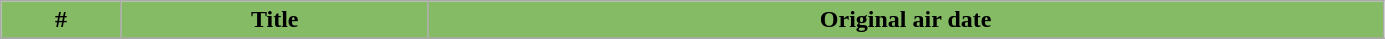<table class="wikitable plainrowheaders" style="width:73%;">
<tr>
<th style="background-color: #85BB65; color: #000000;">#</th>
<th style="background-color: #85BB65; color: #000000;">Title</th>
<th style="background-color: #85BB65; color: #000000;">Original air date</th>
</tr>
<tr>
</tr>
</table>
